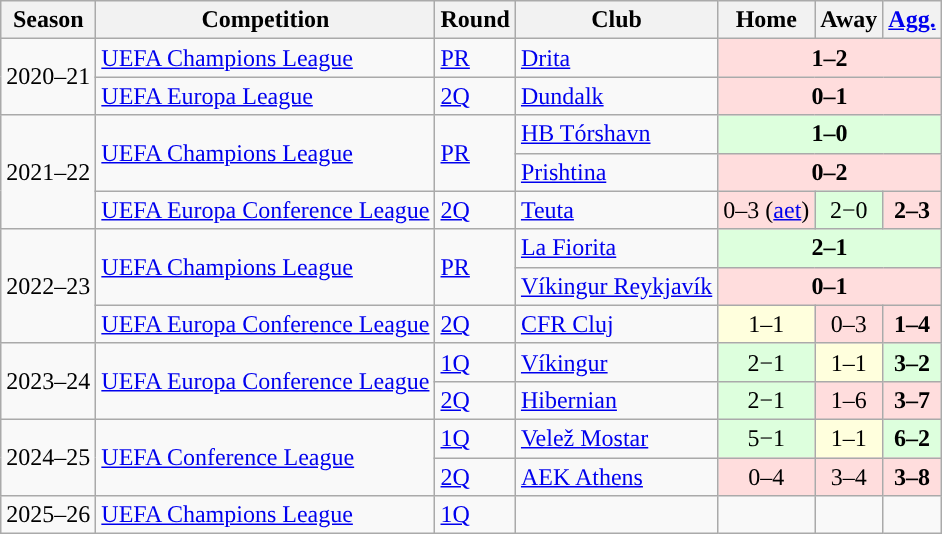<table class="wikitable" style="text-align:left">
<tr>
<th>Season</th>
<th>Competition</th>
<th>Round</th>
<th>Club</th>
<th>Home</th>
<th>Away</th>
<th><a href='#'>Agg.</a></th>
</tr>
<tr>
<td rowspan="2">2020–21</td>
<td rowspan="1"><a href='#'>UEFA Champions League</a></td>
<td><a href='#'>PR</a></td>
<td> <a href='#'>Drita</a></td>
<td colspan="3" style="text-align:center; background:#fdd;"><strong>1–2</strong></td>
</tr>
<tr>
<td rowspan="1"><a href='#'>UEFA Europa League</a></td>
<td><a href='#'>2Q</a></td>
<td> <a href='#'>Dundalk</a></td>
<td style="text-align:center; background:#fdd;" colspan=3><strong>0–1</strong></td>
</tr>
<tr>
<td rowspan="3">2021–22</td>
<td rowspan="2"><a href='#'>UEFA Champions League</a></td>
<td rowspan="2"><a href='#'>PR</a></td>
<td> <a href='#'>HB Tórshavn</a></td>
<td colspan="3" style="text-align:center; background:#ddffdd;"><strong>1–0</strong></td>
</tr>
<tr>
<td> <a href='#'>Prishtina</a></td>
<td colspan="3" style="text-align:center; background:#fdd;"><strong>0–2</strong></td>
</tr>
<tr>
<td><a href='#'>UEFA Europa Conference League</a></td>
<td><a href='#'>2Q</a></td>
<td> <a href='#'>Teuta</a></td>
<td bgcolor="#fdd" style="text-align:center;">0–3 (<a href='#'>aet</a>)</td>
<td bgcolor="#ddffdd" style="text-align:center;">2−0</td>
<td bgcolor="#fdd" style="text-align:center;"><strong>2–3</strong></td>
</tr>
<tr>
<td rowspan="3">2022–23</td>
<td rowspan="2"><a href='#'>UEFA Champions League</a></td>
<td rowspan="2"><a href='#'>PR</a></td>
<td> <a href='#'>La Fiorita</a></td>
<td colspan="3" style="text-align:center; background:#ddffdd;"><strong>2–1</strong></td>
</tr>
<tr>
<td> <a href='#'>Víkingur Reykjavík</a></td>
<td colspan="3" style="text-align:center; background:#fdd;"><strong>0–1</strong></td>
</tr>
<tr>
<td><a href='#'>UEFA Europa Conference League</a></td>
<td><a href='#'>2Q</a></td>
<td> <a href='#'>CFR Cluj</a></td>
<td bgcolor="#ffffdd" style="text-align:center;">1–1</td>
<td bgcolor="#fdd" style="text-align:center;">0–3</td>
<td bgcolor="#fdd" style="text-align:center;"><strong>1–4</strong></td>
</tr>
<tr>
<td rowspan=2>2023–24</td>
<td rowspan=2><a href='#'>UEFA Europa Conference League</a></td>
<td><a href='#'>1Q</a></td>
<td> <a href='#'>Víkingur</a></td>
<td bgcolor="#ddffdd" style="text-align:center;">2−1</td>
<td bgcolor="#ffffdd" style="text-align:center;">1–1</td>
<td bgcolor="#ddffdd" style="text-align:center;"><strong>3–2</strong></td>
</tr>
<tr>
<td><a href='#'>2Q</a></td>
<td> <a href='#'>Hibernian</a></td>
<td bgcolor="#ddffdd" style="text-align:center;">2−1</td>
<td bgcolor="#fdd" style="text-align:center;">1–6</td>
<td bgcolor="#fdd" style="text-align:center;"><strong>3–7</strong></td>
</tr>
<tr>
<td rowspan=2>2024–25</td>
<td rowspan=2><a href='#'>UEFA Conference League</a></td>
<td><a href='#'>1Q</a></td>
<td> <a href='#'>Velež Mostar</a></td>
<td bgcolor="#ddffdd" style="text-align:center;">5−1</td>
<td bgcolor="#ffffdd" style="text-align:center;">1–1</td>
<td bgcolor="#ddffdd" style="text-align:center;"><strong>6–2</strong></td>
</tr>
<tr>
<td><a href='#'>2Q</a></td>
<td> <a href='#'>AEK Athens</a></td>
<td bgcolor="#fdd" style="text-align:center;">0–4</td>
<td bgcolor="#fdd" style="text-align:center;">3–4</td>
<td bgcolor="#fdd" style="text-align:center;"><strong>3–8</strong></td>
</tr>
<tr>
<td>2025–26</td>
<td><a href='#'>UEFA Champions League</a></td>
<td><a href='#'>1Q</a></td>
<td></td>
<td style="text-align:center;"></td>
<td style="text-align:center;"></td>
<td style="text-align:center;"></td>
</tr>
</table>
